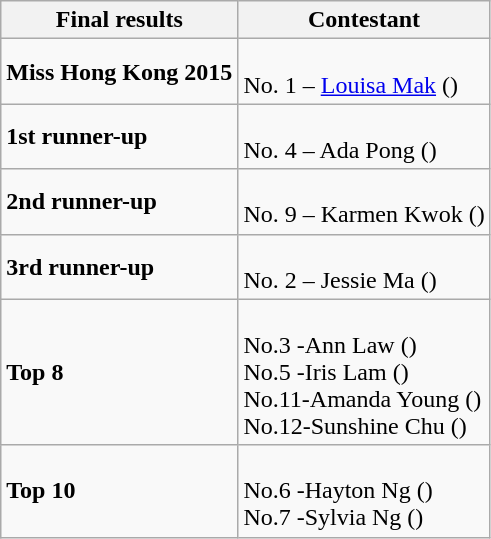<table class="wikitable">
<tr>
<th>Final results</th>
<th>Contestant</th>
</tr>
<tr>
<td><strong>Miss Hong Kong 2015</strong></td>
<td><br>No. 1 – <a href='#'>Louisa Mak</a> ()</td>
</tr>
<tr>
<td><strong>1st runner-up</strong></td>
<td><br>No. 4 – Ada Pong ()</td>
</tr>
<tr>
<td><strong>2nd runner-up</strong></td>
<td><br>No. 9 – Karmen Kwok ()</td>
</tr>
<tr>
<td><strong>3rd runner-up</strong></td>
<td><br>No. 2 – Jessie Ma ()</td>
</tr>
<tr>
<td><strong>Top 8</strong></td>
<td><br>No.3 -Ann Law ()<br>No.5 -Iris Lam ()<br>
No.11-Amanda Young ()<br>No.12-Sunshine Chu ()</td>
</tr>
<tr>
<td><strong>Top 10</strong></td>
<td><br>No.6 -Hayton Ng ()<br>No.7 -Sylvia Ng ()</td>
</tr>
</table>
